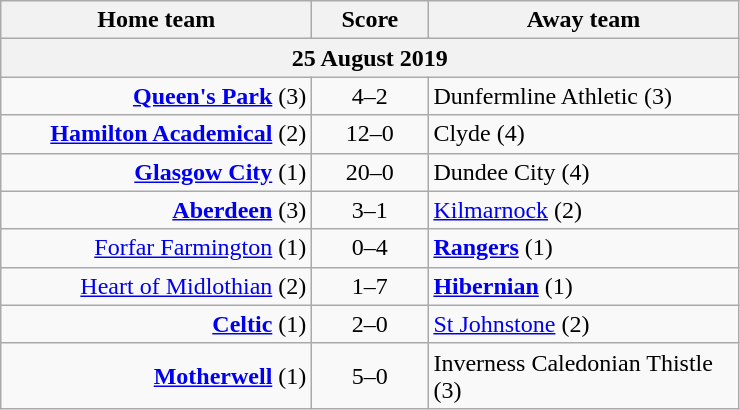<table class="wikitable" style="border-collapse: collapse;">
<tr>
<th align="right" width="200">Home team</th>
<th align="center" width="70">Score</th>
<th align="left" width="200">Away team</th>
</tr>
<tr>
<th colspan="3" align="center">25 August 2019</th>
</tr>
<tr>
<td style="text-align:right;"><strong><a href='#'>Queen's Park</a> </strong> (3)</td>
<td style="text-align:center;">4–2</td>
<td style="text-align:left;">Dunfermline Athletic (3)</td>
</tr>
<tr>
<td style="text-align:right;"><strong><a href='#'>Hamilton Academical</a></strong> (2)</td>
<td style="text-align:center;">12–0</td>
<td style="text-align:left;">Clyde (4)</td>
</tr>
<tr>
<td style="text-align:right;"><strong><a href='#'>Glasgow City</a></strong> (1)</td>
<td style="text-align:center;">20–0</td>
<td style="text-align:left;">Dundee City (4)</td>
</tr>
<tr>
<td style="text-align:right;"><strong><a href='#'>Aberdeen</a></strong> (3)</td>
<td style="text-align:center;">3–1</td>
<td style="text-align:left;"><a href='#'>Kilmarnock</a> (2)</td>
</tr>
<tr>
<td style="text-align:right;"><a href='#'>Forfar Farmington</a> (1)</td>
<td style="text-align:center;">0–4</td>
<td style="text-align:left;"><strong><a href='#'>Rangers</a></strong> (1)</td>
</tr>
<tr>
<td style="text-align:right;"><a href='#'>Heart of Midlothian</a> (2)</td>
<td style="text-align:center;">1–7</td>
<td style="text-align:left;"><strong><a href='#'>Hibernian</a></strong> (1)</td>
</tr>
<tr>
<td style="text-align:right;"><strong><a href='#'>Celtic</a></strong> (1)</td>
<td style="text-align:center;">2–0</td>
<td style="text-align:left;"><a href='#'>St Johnstone</a> (2)</td>
</tr>
<tr>
<td style="text-align:right;"><strong><a href='#'>Motherwell</a></strong> (1)</td>
<td style="text-align:center;">5–0</td>
<td style="text-align:left;">Inverness Caledonian Thistle (3)</td>
</tr>
</table>
